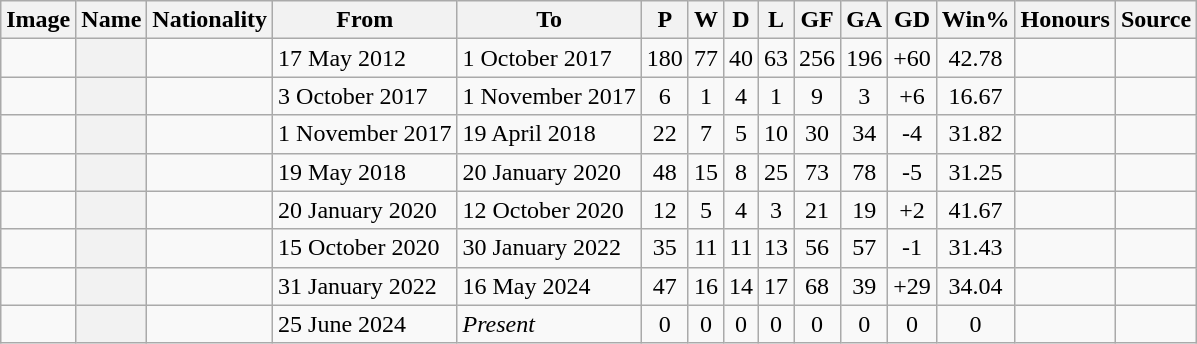<table class="wikitable plainrowheaders sortable">
<tr>
<th>Image</th>
<th scope="col">Name</th>
<th scope="col">Nationality</th>
<th scope="col">From</th>
<th scope="col">To</th>
<th scope="col">P</th>
<th scope="col">W</th>
<th scope="col">D</th>
<th scope="col">L</th>
<th scope="col">GF</th>
<th scope="col">GA</th>
<th scope="col">GD</th>
<th scope="col">Win%</th>
<th scope="col">Honours</th>
<th>Source</th>
</tr>
<tr>
<td></td>
<th scope="row"></th>
<td></td>
<td>17 May 2012</td>
<td>1 October 2017</td>
<td align="center">180</td>
<td align="center">77</td>
<td align="center">40</td>
<td align="center">63</td>
<td align="center">256</td>
<td align="center">196</td>
<td align="center">+60</td>
<td align="center">42.78</td>
<td><br></td>
<td align="center"></td>
</tr>
<tr>
<td></td>
<th scope="row"><em></em> </th>
<td></td>
<td>3 October 2017</td>
<td>1 November 2017</td>
<td align="center">6</td>
<td align="center">1</td>
<td align="center">4</td>
<td align="center">1</td>
<td align="center">9</td>
<td align="center">3</td>
<td align="center">+6</td>
<td align="center">16.67</td>
<td></td>
<td align="center"></td>
</tr>
<tr align="left">
<td></td>
<th scope="row"></th>
<td></td>
<td>1 November 2017</td>
<td>19 April 2018</td>
<td align="center">22</td>
<td align="center">7</td>
<td align="center">5</td>
<td align="center">10</td>
<td align="center">30</td>
<td align="center">34</td>
<td align="center">-4</td>
<td align="center">31.82</td>
<td></td>
<td align="center"></td>
</tr>
<tr>
<td></td>
<th scope="row"></th>
<td></td>
<td>19 May 2018</td>
<td>20 January 2020</td>
<td align="center">48</td>
<td align="center">15</td>
<td align="center">8</td>
<td align="center">25</td>
<td align="center">73</td>
<td align="center">78</td>
<td align="center">-5</td>
<td align="center">31.25</td>
<td></td>
<td align="center"></td>
</tr>
<tr>
<td></td>
<th scope="row"></th>
<td></td>
<td>20 January 2020</td>
<td>12 October 2020</td>
<td align="center">12</td>
<td align="center">5</td>
<td align="center">4</td>
<td align="center">3</td>
<td align="center">21</td>
<td align="center">19</td>
<td align="center">+2</td>
<td align="center">41.67</td>
<td></td>
<td align="center"></td>
</tr>
<tr>
<td></td>
<th scope="row"></th>
<td></td>
<td>15 October 2020</td>
<td>30 January 2022</td>
<td align="center">35</td>
<td align="center">11</td>
<td align="center">11</td>
<td align="center">13</td>
<td align="center">56</td>
<td align="center">57</td>
<td align="center">-1</td>
<td align="center">31.43</td>
<td></td>
<td align="center"></td>
</tr>
<tr>
<td></td>
<th scope="row"></th>
<td></td>
<td>31 January 2022</td>
<td>16 May 2024</td>
<td align="center">47</td>
<td align="center">16</td>
<td align="center">14</td>
<td align="center">17</td>
<td align="center">68</td>
<td align="center">39</td>
<td align="center">+29</td>
<td align="center">34.04</td>
<td></td>
<td align="center"></td>
</tr>
<tr>
<td></td>
<th scope="row"></th>
<td></td>
<td>25 June 2024</td>
<td><em>Present</em></td>
<td align="center">0</td>
<td align="center">0</td>
<td align="center">0</td>
<td align="center">0</td>
<td align="center">0</td>
<td align="center">0</td>
<td align="center">0</td>
<td align="center">0</td>
<td></td>
<td align="center"></td>
</tr>
</table>
